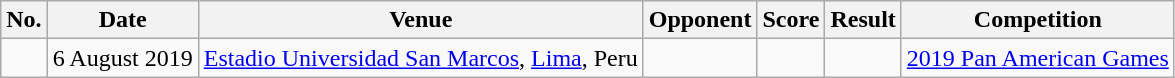<table class="wikitable">
<tr>
<th>No.</th>
<th>Date</th>
<th>Venue</th>
<th>Opponent</th>
<th>Score</th>
<th>Result</th>
<th>Competition</th>
</tr>
<tr>
<td></td>
<td>6 August 2019</td>
<td><a href='#'>Estadio Universidad San Marcos</a>, <a href='#'>Lima</a>, Peru</td>
<td></td>
<td></td>
<td></td>
<td><a href='#'>2019 Pan American Games</a></td>
</tr>
</table>
